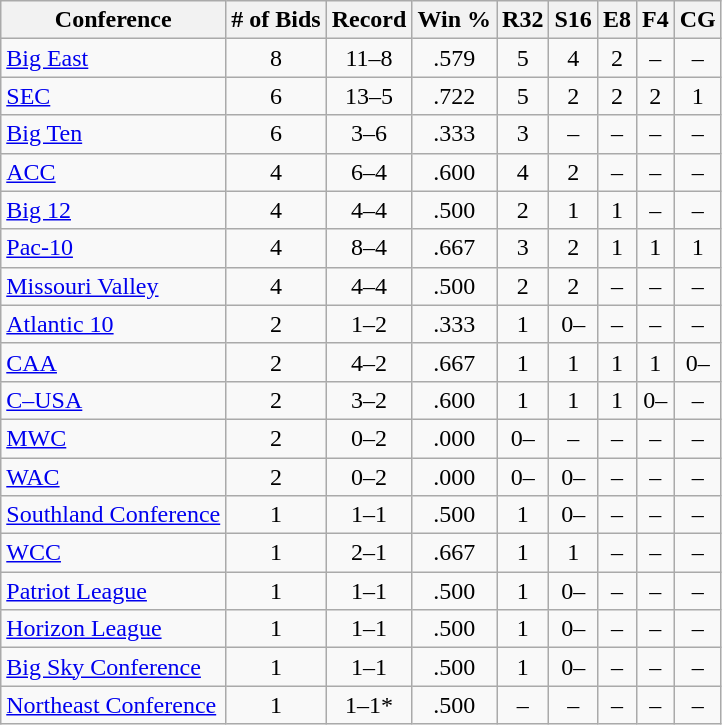<table class="wikitable sortable">
<tr>
<th>Conference</th>
<th># of Bids</th>
<th>Record</th>
<th>Win %</th>
<th>R32</th>
<th>S16</th>
<th>E8</th>
<th>F4</th>
<th>CG</th>
</tr>
<tr style="text-align:center;">
<td align="left"><a href='#'>Big East</a></td>
<td>8</td>
<td>11–8</td>
<td>.579</td>
<td>5</td>
<td>4</td>
<td>2</td>
<td>–</td>
<td>–</td>
</tr>
<tr style="text-align:center;">
<td align="left"><a href='#'>SEC</a></td>
<td>6</td>
<td>13–5</td>
<td>.722</td>
<td>5</td>
<td>2</td>
<td>2</td>
<td>2</td>
<td>1</td>
</tr>
<tr style="text-align:center;">
<td align="left"><a href='#'>Big Ten</a></td>
<td>6</td>
<td>3–6</td>
<td>.333</td>
<td>3</td>
<td>–</td>
<td>–</td>
<td>–</td>
<td>–</td>
</tr>
<tr style="text-align:center;">
<td align="left"><a href='#'>ACC</a></td>
<td>4</td>
<td>6–4</td>
<td>.600</td>
<td>4</td>
<td>2</td>
<td>–</td>
<td>–</td>
<td>–</td>
</tr>
<tr style="text-align:center;">
<td align="left"><a href='#'>Big 12</a></td>
<td>4</td>
<td>4–4</td>
<td>.500</td>
<td>2</td>
<td>1</td>
<td>1</td>
<td>–</td>
<td>–</td>
</tr>
<tr style="text-align:center;">
<td align="left"><a href='#'>Pac-10</a></td>
<td>4</td>
<td>8–4</td>
<td>.667</td>
<td>3</td>
<td>2</td>
<td>1</td>
<td>1</td>
<td>1</td>
</tr>
<tr style="text-align:center;">
<td align="left"><a href='#'>Missouri Valley</a></td>
<td>4</td>
<td>4–4</td>
<td>.500</td>
<td>2</td>
<td>2</td>
<td>–</td>
<td>–</td>
<td>–</td>
</tr>
<tr style="text-align:center;">
<td align="left"><a href='#'>Atlantic 10</a></td>
<td>2</td>
<td>1–2</td>
<td>.333</td>
<td>1</td>
<td><span>0</span>–</td>
<td>–</td>
<td>–</td>
<td>–</td>
</tr>
<tr style="text-align:center;">
<td align="left"><a href='#'>CAA</a></td>
<td>2</td>
<td>4–2</td>
<td>.667</td>
<td>1</td>
<td>1</td>
<td>1</td>
<td>1</td>
<td><span>0</span>–</td>
</tr>
<tr style="text-align:center;">
<td align="left"><a href='#'>C–USA</a></td>
<td>2</td>
<td>3–2</td>
<td>.600</td>
<td>1</td>
<td>1</td>
<td>1</td>
<td><span>0</span>–</td>
<td>–</td>
</tr>
<tr style="text-align:center;">
<td align="left"><a href='#'>MWC</a></td>
<td>2</td>
<td>0–2</td>
<td>.000</td>
<td><span>0</span>–</td>
<td>–</td>
<td>–</td>
<td>–</td>
<td>–</td>
</tr>
<tr style="text-align:center;">
<td align="left"><a href='#'>WAC</a></td>
<td>2</td>
<td>0–2</td>
<td>.000</td>
<td><span>0</span>–</td>
<td><span>0</span>–</td>
<td>–</td>
<td>–</td>
<td>–</td>
</tr>
<tr style="text-align:center;">
<td align="left"><a href='#'>Southland Conference</a></td>
<td>1</td>
<td>1–1</td>
<td>.500</td>
<td>1</td>
<td><span>0</span>–</td>
<td>–</td>
<td>–</td>
<td>–</td>
</tr>
<tr style="text-align:center;">
<td align="left"><a href='#'>WCC</a></td>
<td>1</td>
<td>2–1</td>
<td>.667</td>
<td>1</td>
<td>1</td>
<td>–</td>
<td>–</td>
<td>–</td>
</tr>
<tr style="text-align:center;">
<td align="left"><a href='#'>Patriot League</a></td>
<td>1</td>
<td>1–1</td>
<td>.500</td>
<td>1</td>
<td><span>0</span>–</td>
<td>–</td>
<td>–</td>
<td>–</td>
</tr>
<tr style="text-align:center;">
<td align="left"><a href='#'>Horizon League</a></td>
<td>1</td>
<td>1–1</td>
<td>.500</td>
<td>1</td>
<td><span>0</span>–</td>
<td>–</td>
<td>–</td>
<td>–</td>
</tr>
<tr style="text-align:center;">
<td align="left"><a href='#'>Big Sky Conference</a></td>
<td>1</td>
<td>1–1</td>
<td>.500</td>
<td>1</td>
<td><span>0</span>–</td>
<td>–</td>
<td>–</td>
<td>–</td>
</tr>
<tr style="text-align:center;">
<td align="left"><a href='#'>Northeast Conference</a></td>
<td>1</td>
<td>1–1*</td>
<td>.500</td>
<td>–</td>
<td>–</td>
<td>–</td>
<td>–</td>
<td>–</td>
</tr>
</table>
